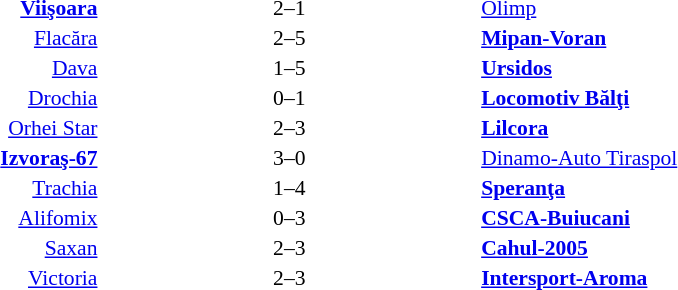<table width=100% cellspacing=1>
<tr>
<th width=22%></th>
<th width=20%></th>
<th width=20%></th>
<th></th>
</tr>
<tr style=font-size:90%>
<td align=right><strong><a href='#'>Viişoara</a></strong></td>
<td align=center>2–1</td>
<td><a href='#'>Olimp</a></td>
<td></td>
</tr>
<tr style=font-size:90%>
<td align=right><a href='#'>Flacăra</a></td>
<td align=center>2–5</td>
<td><strong><a href='#'>Mipan-Voran</a></strong></td>
<td></td>
</tr>
<tr style=font-size:90%>
<td align=right><a href='#'>Dava</a></td>
<td align=center>1–5</td>
<td><strong><a href='#'>Ursidos</a></strong></td>
<td></td>
</tr>
<tr style=font-size:90%>
<td align=right><a href='#'>Drochia</a></td>
<td align=center>0–1</td>
<td><strong><a href='#'>Locomotiv Bălţi</a></strong></td>
<td></td>
</tr>
<tr style=font-size:90%>
<td align=right><a href='#'>Orhei Star</a></td>
<td align=center>2–3</td>
<td><strong><a href='#'>Lilcora</a></strong></td>
<td></td>
</tr>
<tr style=font-size:90%>
<td align=right><strong><a href='#'>Izvoraş-67</a></strong></td>
<td align=center>3–0</td>
<td><a href='#'>Dinamo-Auto Tiraspol</a></td>
<td></td>
</tr>
<tr style=font-size:90%>
<td align=right><a href='#'>Trachia</a></td>
<td align=center>1–4</td>
<td><strong><a href='#'>Speranţa</a></strong></td>
<td></td>
</tr>
<tr style=font-size:90%>
<td align=right><a href='#'>Alifomix</a></td>
<td align=center>0–3</td>
<td><strong><a href='#'>CSCA-Buiucani</a></strong></td>
<td></td>
</tr>
<tr style=font-size:90%>
<td align=right><a href='#'>Saxan</a></td>
<td align=center>2–3</td>
<td><strong><a href='#'>Cahul-2005</a></strong></td>
<td></td>
</tr>
<tr style=font-size:90%>
<td align=right><a href='#'>Victoria</a></td>
<td align=center>2–3</td>
<td><strong><a href='#'>Intersport-Aroma</a></strong></td>
<td></td>
</tr>
</table>
